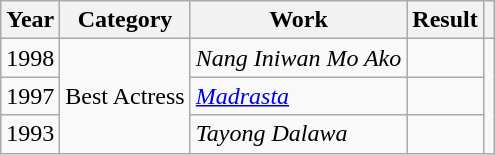<table class="wikitable sortable">
<tr>
<th>Year</th>
<th>Category</th>
<th>Work</th>
<th>Result</th>
<th></th>
</tr>
<tr>
<td>1998</td>
<td rowspan="3">Best Actress</td>
<td><em>Nang Iniwan Mo Ako</em></td>
<td></td>
<td rowspan="3"></td>
</tr>
<tr>
<td>1997</td>
<td><em><a href='#'>Madrasta</a></em></td>
<td></td>
</tr>
<tr>
<td>1993</td>
<td><em>Tayong Dalawa</em></td>
<td></td>
</tr>
</table>
